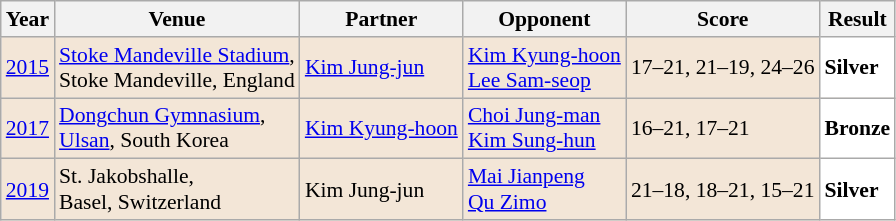<table class="sortable wikitable" style="font-size: 90%;">
<tr>
<th>Year</th>
<th>Venue</th>
<th>Partner</th>
<th>Opponent</th>
<th>Score</th>
<th>Result</th>
</tr>
<tr style="background:#F3E6D7">
<td align="center"><a href='#'>2015</a></td>
<td align="left"><a href='#'>Stoke Mandeville Stadium</a>,<br>Stoke Mandeville, England</td>
<td align="left"> <a href='#'>Kim Jung-jun</a></td>
<td align="left"> <a href='#'>Kim Kyung-hoon</a><br> <a href='#'>Lee Sam-seop</a></td>
<td align="left">17–21, 21–19, 24–26</td>
<td style="text-align:left; background:white"> <strong>Silver</strong></td>
</tr>
<tr style="background:#F3E6D7">
<td align="center"><a href='#'>2017</a></td>
<td align="left"><a href='#'>Dongchun Gymnasium</a>,<br><a href='#'>Ulsan</a>, South Korea</td>
<td align="left"> <a href='#'>Kim Kyung-hoon</a></td>
<td align="left"> <a href='#'>Choi Jung-man</a><br> <a href='#'>Kim Sung-hun</a></td>
<td align="left">16–21, 17–21</td>
<td style="text-align:left; background:white"> <strong>Bronze</strong></td>
</tr>
<tr style="background:#F3E6D7">
<td align="center"><a href='#'>2019</a></td>
<td align="left">St. Jakobshalle,<br>Basel, Switzerland</td>
<td align="left"> Kim Jung-jun</td>
<td align="left"> <a href='#'>Mai Jianpeng</a><br> <a href='#'>Qu Zimo</a></td>
<td align="left">21–18, 18–21, 15–21</td>
<td style="text-align:left; background:white"> <strong>Silver</strong></td>
</tr>
</table>
